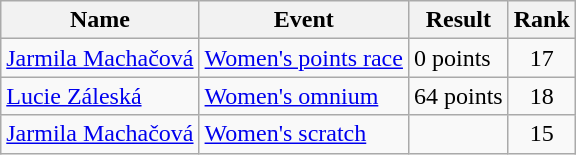<table class="wikitable sortable">
<tr>
<th>Name</th>
<th>Event</th>
<th>Result</th>
<th>Rank</th>
</tr>
<tr>
<td><a href='#'>Jarmila Machačová</a></td>
<td><a href='#'>Women's points race</a></td>
<td>0 points</td>
<td align=center>17</td>
</tr>
<tr>
<td><a href='#'>Lucie Záleská</a></td>
<td><a href='#'>Women's omnium</a></td>
<td>64 points</td>
<td align=center>18</td>
</tr>
<tr>
<td><a href='#'>Jarmila Machačová</a></td>
<td><a href='#'>Women's scratch</a></td>
<td></td>
<td align=center>15</td>
</tr>
</table>
